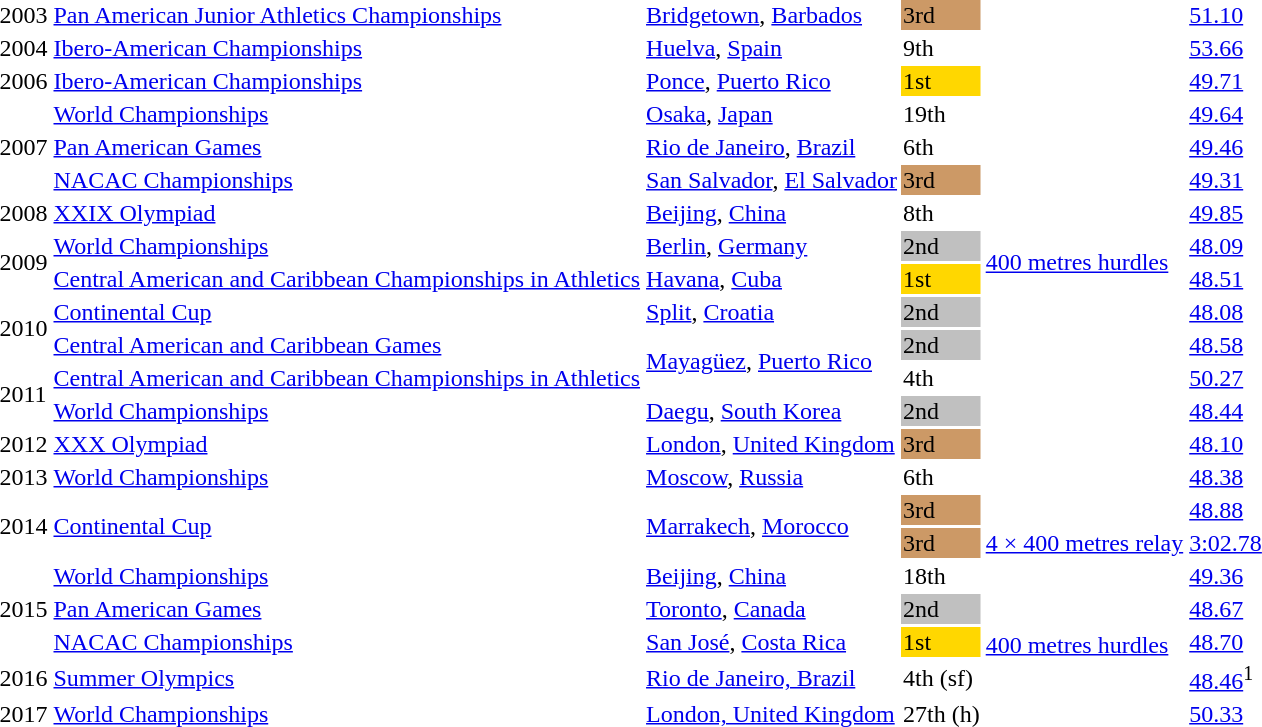<table>
<tr>
<td>2003</td>
<td><a href='#'>Pan American Junior Athletics Championships</a></td>
<td><a href='#'>Bridgetown</a>, <a href='#'>Barbados</a></td>
<td bgcolor="cc9966">3rd</td>
<td rowspan="16"><a href='#'>400 metres hurdles</a></td>
<td><a href='#'>51.10</a></td>
</tr>
<tr>
<td>2004</td>
<td><a href='#'>Ibero-American Championships</a></td>
<td><a href='#'>Huelva</a>, <a href='#'>Spain</a></td>
<td>9th</td>
<td><a href='#'>53.66</a></td>
</tr>
<tr>
<td>2006</td>
<td><a href='#'>Ibero-American Championships</a></td>
<td><a href='#'>Ponce</a>, <a href='#'>Puerto Rico</a></td>
<td style="background:gold;">1st</td>
<td><a href='#'>49.71</a></td>
</tr>
<tr>
<td rowspan="3">2007</td>
<td><a href='#'>World Championships</a></td>
<td><a href='#'>Osaka</a>, <a href='#'>Japan</a></td>
<td>19th</td>
<td><a href='#'>49.64</a></td>
</tr>
<tr>
<td><a href='#'>Pan American Games</a></td>
<td><a href='#'>Rio de Janeiro</a>, <a href='#'>Brazil</a></td>
<td>6th</td>
<td><a href='#'>49.46</a></td>
</tr>
<tr>
<td><a href='#'>NACAC Championships</a></td>
<td><a href='#'>San Salvador</a>, <a href='#'>El Salvador</a></td>
<td bgcolor="cc9966">3rd</td>
<td><a href='#'>49.31</a></td>
</tr>
<tr>
<td>2008</td>
<td><a href='#'>XXIX Olympiad</a></td>
<td><a href='#'>Beijing</a>, <a href='#'>China</a></td>
<td>8th</td>
<td><a href='#'>49.85</a></td>
</tr>
<tr>
<td rowspan="2">2009</td>
<td><a href='#'>World Championships</a></td>
<td><a href='#'>Berlin</a>, <a href='#'>Germany</a></td>
<td style="background:silver;">2nd</td>
<td><a href='#'>48.09</a></td>
</tr>
<tr>
<td><a href='#'>Central American and Caribbean Championships in Athletics</a></td>
<td><a href='#'>Havana</a>, <a href='#'>Cuba</a></td>
<td style="background:gold;">1st</td>
<td><a href='#'>48.51</a></td>
</tr>
<tr>
<td rowspan="2">2010</td>
<td><a href='#'>Continental Cup</a></td>
<td><a href='#'>Split</a>, <a href='#'>Croatia</a></td>
<td style="background:silver;">2nd</td>
<td><a href='#'>48.08</a></td>
</tr>
<tr>
<td><a href='#'>Central American and Caribbean Games</a></td>
<td rowspan="2"><a href='#'>Mayagüez</a>, <a href='#'>Puerto Rico</a></td>
<td style="background:silver;">2nd</td>
<td><a href='#'>48.58</a></td>
</tr>
<tr>
<td rowspan="2">2011</td>
<td><a href='#'>Central American and Caribbean Championships in Athletics</a></td>
<td>4th</td>
<td><a href='#'>50.27</a></td>
</tr>
<tr>
<td><a href='#'>World Championships</a></td>
<td><a href='#'>Daegu</a>, <a href='#'>South Korea</a></td>
<td style="background:silver;">2nd</td>
<td><a href='#'>48.44</a></td>
</tr>
<tr>
<td>2012</td>
<td><a href='#'>XXX Olympiad</a></td>
<td><a href='#'>London</a>, <a href='#'>United Kingdom</a></td>
<td bgcolor="cc9966">3rd</td>
<td><a href='#'>48.10</a></td>
</tr>
<tr>
<td>2013</td>
<td><a href='#'>World Championships</a></td>
<td><a href='#'>Moscow</a>, <a href='#'>Russia</a></td>
<td>6th</td>
<td><a href='#'>48.38</a></td>
</tr>
<tr>
<td rowspan="2">2014</td>
<td rowspan="2"><a href='#'>Continental Cup</a></td>
<td rowspan="2"><a href='#'>Marrakech</a>, <a href='#'>Morocco</a></td>
<td bgcolor="cc9966">3rd</td>
<td><a href='#'>48.88</a></td>
</tr>
<tr>
<td bgcolor="cc9966">3rd</td>
<td><a href='#'>4 × 400 metres relay</a></td>
<td><a href='#'>3:02.78</a></td>
</tr>
<tr>
<td rowspan="3">2015</td>
<td><a href='#'>World Championships</a></td>
<td><a href='#'>Beijing</a>, <a href='#'>China</a></td>
<td>18th</td>
<td rowspan="5"><a href='#'>400 metres hurdles</a></td>
<td><a href='#'>49.36</a></td>
</tr>
<tr>
<td><a href='#'>Pan American Games</a></td>
<td><a href='#'>Toronto</a>, <a href='#'>Canada</a></td>
<td style="background:silver;">2nd</td>
<td><a href='#'>48.67</a></td>
</tr>
<tr>
<td><a href='#'>NACAC Championships</a></td>
<td><a href='#'>San José</a>, <a href='#'>Costa Rica</a></td>
<td style="background:gold;">1st</td>
<td><a href='#'>48.70</a></td>
</tr>
<tr>
<td>2016</td>
<td><a href='#'>Summer Olympics</a></td>
<td><a href='#'>Rio de Janeiro, Brazil</a></td>
<td>4th (sf)</td>
<td><a href='#'>48.46</a><sup>1</sup></td>
</tr>
<tr>
<td>2017</td>
<td><a href='#'>World Championships</a></td>
<td><a href='#'>London, United Kingdom</a></td>
<td>27th (h)</td>
<td><a href='#'>50.33</a></td>
</tr>
</table>
